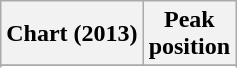<table class="wikitable sortable plainrowheaders" style="text-align:center">
<tr>
<th scope="col">Chart (2013)</th>
<th scope="col">Peak<br>position</th>
</tr>
<tr>
</tr>
<tr>
</tr>
<tr>
</tr>
</table>
